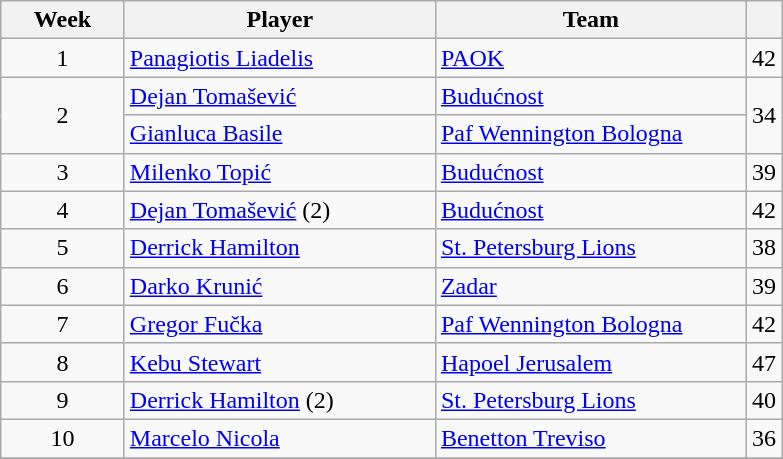<table class="wikitable" style="text-align: center">
<tr>
<th style="width:75px;">Week</th>
<th style="width:200px;">Player</th>
<th style="width:200px;">Team</th>
<th></th>
</tr>
<tr>
<td>1</td>
<td style="text-align:left"> <a href='#'>Panagiotis Liadelis</a></td>
<td style="text-align:left"> <a href='#'>PAOK</a></td>
<td>42</td>
</tr>
<tr>
<td rowspan=2>2</td>
<td style="text-align:left"> <a href='#'>Dejan Tomašević</a></td>
<td style="text-align:left"> <a href='#'>Budućnost</a></td>
<td rowspan=2>34</td>
</tr>
<tr>
<td style="text-align:left"> <a href='#'>Gianluca Basile</a></td>
<td style="text-align:left"> <a href='#'>Paf Wennington Bologna</a></td>
</tr>
<tr>
<td>3</td>
<td style="text-align:left"> <a href='#'>Milenko Topić</a></td>
<td style="text-align:left"> <a href='#'>Budućnost</a></td>
<td>39</td>
</tr>
<tr>
<td>4</td>
<td style="text-align:left"> <a href='#'>Dejan Tomašević</a> (2)</td>
<td style="text-align:left"> <a href='#'>Budućnost</a></td>
<td>42</td>
</tr>
<tr>
<td>5</td>
<td style="text-align:left"> <a href='#'>Derrick Hamilton</a></td>
<td style="text-align:left"> <a href='#'>St. Petersburg Lions</a></td>
<td>38</td>
</tr>
<tr>
<td>6</td>
<td style="text-align:left"> <a href='#'>Darko Krunić</a></td>
<td style="text-align:left"> <a href='#'>Zadar</a></td>
<td>39</td>
</tr>
<tr>
<td>7</td>
<td style="text-align:left"> <a href='#'>Gregor Fučka</a></td>
<td style="text-align:left"> <a href='#'>Paf Wennington Bologna</a></td>
<td>42</td>
</tr>
<tr>
<td>8</td>
<td style="text-align:left"> <a href='#'>Kebu Stewart</a></td>
<td style="text-align:left"> <a href='#'>Hapoel Jerusalem</a></td>
<td>47</td>
</tr>
<tr>
<td>9</td>
<td style="text-align:left"> <a href='#'>Derrick Hamilton</a> (2)</td>
<td style="text-align:left"> <a href='#'>St. Petersburg Lions</a></td>
<td>40</td>
</tr>
<tr>
<td>10</td>
<td style="text-align:left"> <a href='#'>Marcelo Nicola</a></td>
<td style="text-align:left"> <a href='#'>Benetton Treviso</a></td>
<td>36</td>
</tr>
<tr>
</tr>
</table>
